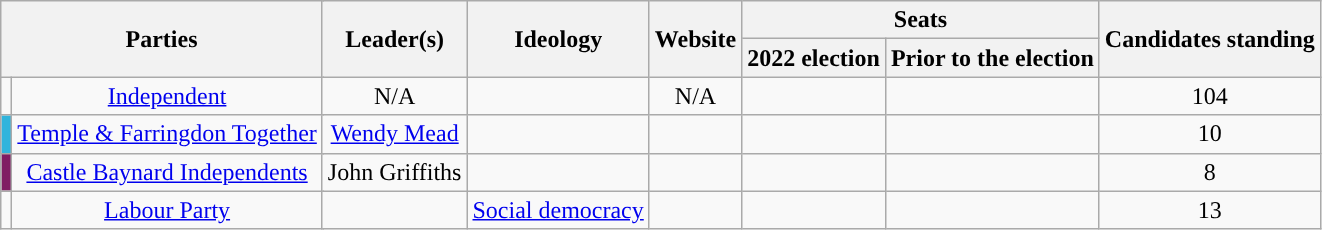<table class="wikitable" style="text-align:center">
<tr>
<th colspan="4" rowspan="2">Parties</th>
<th rowspan="2">Leader(s)</th>
<th rowspan="2">Ideology</th>
<th rowspan="2">Website</th>
<th colspan="2">Seats</th>
<th rowspan="2">Candidates standing</th>
</tr>
<tr>
<th>2022 election</th>
<th>Prior to the election</th>
</tr>
<tr>
<td style="background:"></td>
<td colspan="3"><a href='#'>Independent</a></td>
<td>N/A</td>
<td></td>
<td>N/A</td>
<td></td>
<td></td>
<td>104</td>
</tr>
<tr>
<td style="background:#30b4dc"></td>
<td colspan="3"><a href='#'>Temple & Farringdon Together</a></td>
<td><a href='#'>Wendy Mead</a></td>
<td></td>
<td></td>
<td></td>
<td></td>
<td>10</td>
</tr>
<tr>
<td style="background:#801C63"></td>
<td colspan="3"><a href='#'>Castle Baynard Independents</a></td>
<td>John Griffiths</td>
<td></td>
<td></td>
<td></td>
<td></td>
<td>8</td>
</tr>
<tr>
<td style="background:"></td>
<td colspan="3"><a href='#'>Labour Party</a></td>
<td></td>
<td><a href='#'>Social democracy</a></td>
<td></td>
<td></td>
<td></td>
<td>13</td>
</tr>
</table>
